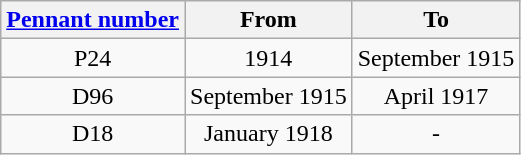<table class="wikitable" style="text-align:center">
<tr>
<th><a href='#'>Pennant number</a></th>
<th>From</th>
<th>To</th>
</tr>
<tr>
<td>P24</td>
<td>1914</td>
<td>September 1915</td>
</tr>
<tr>
<td>D96</td>
<td>September 1915</td>
<td>April 1917</td>
</tr>
<tr>
<td>D18</td>
<td>January 1918</td>
<td>-</td>
</tr>
</table>
